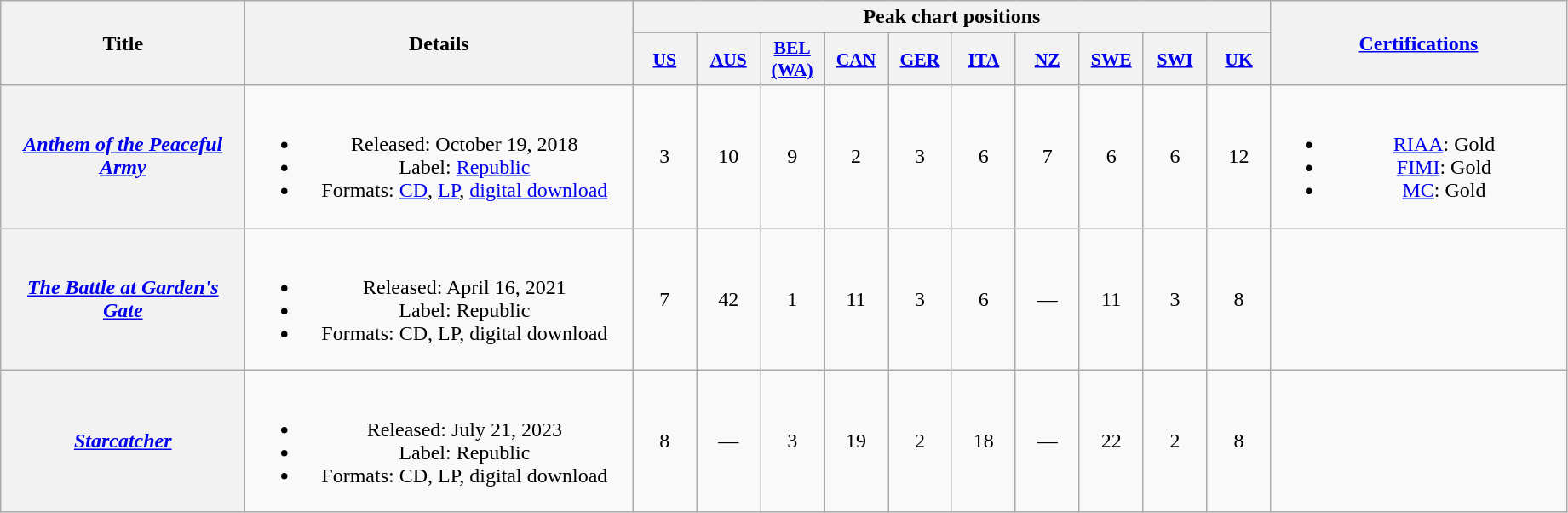<table class="wikitable plainrowheaders" style="text-align:center;">
<tr>
<th scope="col" rowspan="2" style="width:11.5em;">Title</th>
<th scope="col" rowspan="2" style="width:18.5em;">Details</th>
<th scope="col" colspan="10">Peak chart positions</th>
<th scope="col" rowspan="2" style="width:14em;"><a href='#'>Certifications</a></th>
</tr>
<tr>
<th scope="col" style="width:3em;font-size:90%;"><a href='#'>US</a><br></th>
<th scope="col" style="width:3em;font-size:90%;"><a href='#'>AUS</a><br></th>
<th scope="col" style="width:3em;font-size:90%;"><a href='#'>BEL<br>(WA)</a><br></th>
<th scope="col" style="width:3em;font-size:90%;"><a href='#'>CAN</a><br></th>
<th scope="col" style="width:3em;font-size:90%;"><a href='#'>GER</a><br></th>
<th scope="col" style="width:3em;font-size:90%;"><a href='#'>ITA</a><br></th>
<th scope="col" style="width:3em;font-size:90%;"><a href='#'>NZ</a><br></th>
<th scope="col" style="width:3em;font-size:90%;"><a href='#'>SWE</a><br></th>
<th scope="col" style="width:3em;font-size:90%;"><a href='#'>SWI</a><br></th>
<th scope="col" style="width:3em;font-size:90%;"><a href='#'>UK</a><br></th>
</tr>
<tr>
<th scope="row"><em><a href='#'>Anthem of the Peaceful Army</a></em></th>
<td><br><ul><li>Released: October 19, 2018</li><li>Label: <a href='#'>Republic</a></li><li>Formats: <a href='#'>CD</a>, <a href='#'>LP</a>, <a href='#'>digital download</a></li></ul></td>
<td>3</td>
<td>10</td>
<td>9</td>
<td>2</td>
<td>3</td>
<td>6</td>
<td>7</td>
<td>6</td>
<td>6</td>
<td>12</td>
<td><br><ul><li><a href='#'>RIAA</a>: Gold</li><li><a href='#'>FIMI</a>: Gold</li><li><a href='#'>MC</a>: Gold</li></ul></td>
</tr>
<tr>
<th scope="row"><em><a href='#'>The Battle at Garden's Gate</a></em></th>
<td><br><ul><li>Released: April 16, 2021</li><li>Label: Republic</li><li>Formats: CD, LP, digital download</li></ul></td>
<td>7</td>
<td>42</td>
<td>1</td>
<td>11</td>
<td>3</td>
<td>6</td>
<td>—</td>
<td>11</td>
<td>3</td>
<td>8</td>
<td></td>
</tr>
<tr>
<th scope="row"><em><a href='#'>Starcatcher</a></em></th>
<td><br><ul><li>Released: July 21, 2023</li><li>Label: Republic</li><li>Formats: CD, LP, digital download</li></ul></td>
<td>8</td>
<td>—</td>
<td>3</td>
<td>19</td>
<td>2</td>
<td>18</td>
<td>—</td>
<td>22</td>
<td>2</td>
<td>8</td>
<td></td>
</tr>
</table>
